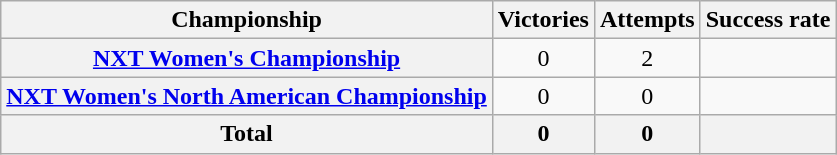<table class="wikitable plainrowheaders sortable" style="text-align:center;">
<tr>
<th scope=col>Championship</th>
<th scope=col>Victories</th>
<th scope=col>Attempts</th>
<th scope=col>Success rate</th>
</tr>
<tr>
<th scope="row"><a href='#'>NXT Women's Championship</a></th>
<td>0</td>
<td>2</td>
<td></td>
</tr>
<tr>
<th scope="row"><a href='#'>NXT Women's North American Championship</a></th>
<td>0</td>
<td>0</td>
<td></td>
</tr>
<tr>
<th scope="row"><strong>Total</strong></th>
<th>0</th>
<th>0</th>
<th></th>
</tr>
</table>
